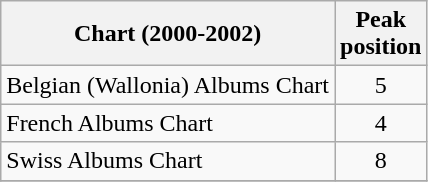<table class="wikitable sortable">
<tr>
<th align="left">Chart (2000-2002)</th>
<th align="center">Peak<br>position</th>
</tr>
<tr>
<td align="left">Belgian (Wallonia) Albums Chart</td>
<td align="center">5</td>
</tr>
<tr>
<td align="left">French Albums Chart</td>
<td align="center">4</td>
</tr>
<tr>
<td align="left">Swiss Albums Chart</td>
<td align="center">8</td>
</tr>
<tr>
</tr>
</table>
